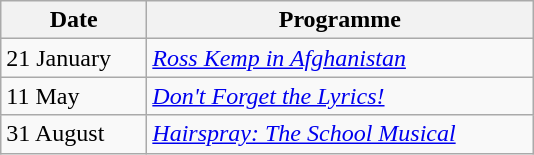<table class="wikitable">
<tr>
<th width=90>Date</th>
<th width=250>Programme</th>
</tr>
<tr>
<td>21 January</td>
<td><em><a href='#'>Ross Kemp in Afghanistan</a></em></td>
</tr>
<tr>
<td>11 May</td>
<td><em><a href='#'>Don't Forget the Lyrics!</a></em></td>
</tr>
<tr>
<td>31 August</td>
<td><em><a href='#'>Hairspray: The School Musical</a></em></td>
</tr>
</table>
